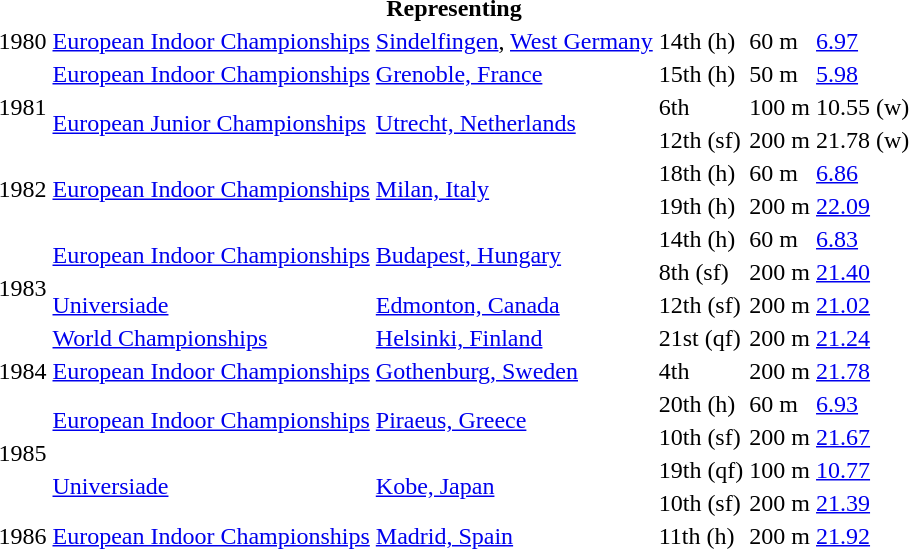<table>
<tr>
<th colspan="6">Representing </th>
</tr>
<tr>
<td>1980</td>
<td><a href='#'>European Indoor Championships</a></td>
<td><a href='#'>Sindelfingen</a>, <a href='#'>West Germany</a></td>
<td>14th (h)</td>
<td>60 m</td>
<td><a href='#'>6.97</a></td>
</tr>
<tr>
<td rowspan=3>1981</td>
<td><a href='#'>European Indoor Championships</a></td>
<td><a href='#'>Grenoble, France</a></td>
<td>15th (h)</td>
<td>50 m</td>
<td><a href='#'>5.98</a></td>
</tr>
<tr>
<td rowspan=2><a href='#'>European Junior Championships</a></td>
<td rowspan=2><a href='#'>Utrecht, Netherlands</a></td>
<td>6th</td>
<td>100 m</td>
<td>10.55 (w)</td>
</tr>
<tr>
<td>12th (sf)</td>
<td>200 m</td>
<td>21.78 (w)</td>
</tr>
<tr>
<td rowspan=2>1982</td>
<td rowspan=2><a href='#'>European Indoor Championships</a></td>
<td rowspan=2><a href='#'>Milan, Italy</a></td>
<td>18th (h)</td>
<td>60 m</td>
<td><a href='#'>6.86</a></td>
</tr>
<tr>
<td>19th (h)</td>
<td>200 m</td>
<td><a href='#'>22.09</a></td>
</tr>
<tr>
<td rowspan=4>1983</td>
<td rowspan=2><a href='#'>European Indoor Championships</a></td>
<td rowspan=2><a href='#'>Budapest, Hungary</a></td>
<td>14th (h)</td>
<td>60 m</td>
<td><a href='#'>6.83</a></td>
</tr>
<tr>
<td>8th (sf)</td>
<td>200 m</td>
<td><a href='#'>21.40</a></td>
</tr>
<tr>
<td><a href='#'>Universiade</a></td>
<td><a href='#'>Edmonton, Canada</a></td>
<td>12th (sf)</td>
<td>200 m</td>
<td><a href='#'>21.02</a></td>
</tr>
<tr>
<td><a href='#'>World Championships</a></td>
<td><a href='#'>Helsinki, Finland</a></td>
<td>21st (qf)</td>
<td>200 m</td>
<td><a href='#'>21.24</a></td>
</tr>
<tr>
<td>1984</td>
<td><a href='#'>European Indoor Championships</a></td>
<td><a href='#'>Gothenburg, Sweden</a></td>
<td>4th</td>
<td>200 m</td>
<td><a href='#'>21.78</a></td>
</tr>
<tr>
<td rowspan=4>1985</td>
<td rowspan=2><a href='#'>European Indoor Championships</a></td>
<td rowspan=2><a href='#'>Piraeus, Greece</a></td>
<td>20th (h)</td>
<td>60 m</td>
<td><a href='#'>6.93</a></td>
</tr>
<tr>
<td>10th (sf)</td>
<td>200 m</td>
<td><a href='#'>21.67</a></td>
</tr>
<tr>
<td rowspan=2><a href='#'>Universiade</a></td>
<td rowspan=2><a href='#'>Kobe, Japan</a></td>
<td>19th (qf)</td>
<td>100 m</td>
<td><a href='#'>10.77</a></td>
</tr>
<tr>
<td>10th (sf)</td>
<td>200 m</td>
<td><a href='#'>21.39</a></td>
</tr>
<tr>
<td>1986</td>
<td><a href='#'>European Indoor Championships</a></td>
<td><a href='#'>Madrid, Spain</a></td>
<td>11th (h)</td>
<td>200 m</td>
<td><a href='#'>21.92</a></td>
</tr>
</table>
